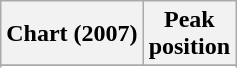<table class="wikitable sortable plainrowheaders" style="text-align:center">
<tr>
<th scope="col">Chart (2007)</th>
<th scope="col">Peak<br>position</th>
</tr>
<tr>
</tr>
<tr>
</tr>
<tr>
</tr>
</table>
